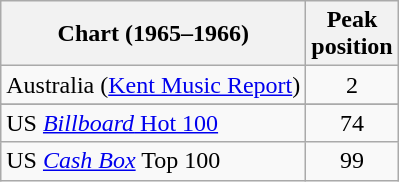<table class="wikitable sortable">
<tr>
<th>Chart (1965–1966)</th>
<th>Peak<br>position</th>
</tr>
<tr>
<td>Australia (<a href='#'>Kent Music Report</a>)</td>
<td align="center">2</td>
</tr>
<tr>
</tr>
<tr>
</tr>
<tr>
</tr>
<tr>
</tr>
<tr>
</tr>
<tr>
</tr>
<tr>
</tr>
<tr>
<td>US <a href='#'><em>Billboard</em> Hot 100</a></td>
<td align="center">74</td>
</tr>
<tr>
<td>US <em><a href='#'>Cash Box</a></em> Top 100</td>
<td align="center">99</td>
</tr>
</table>
